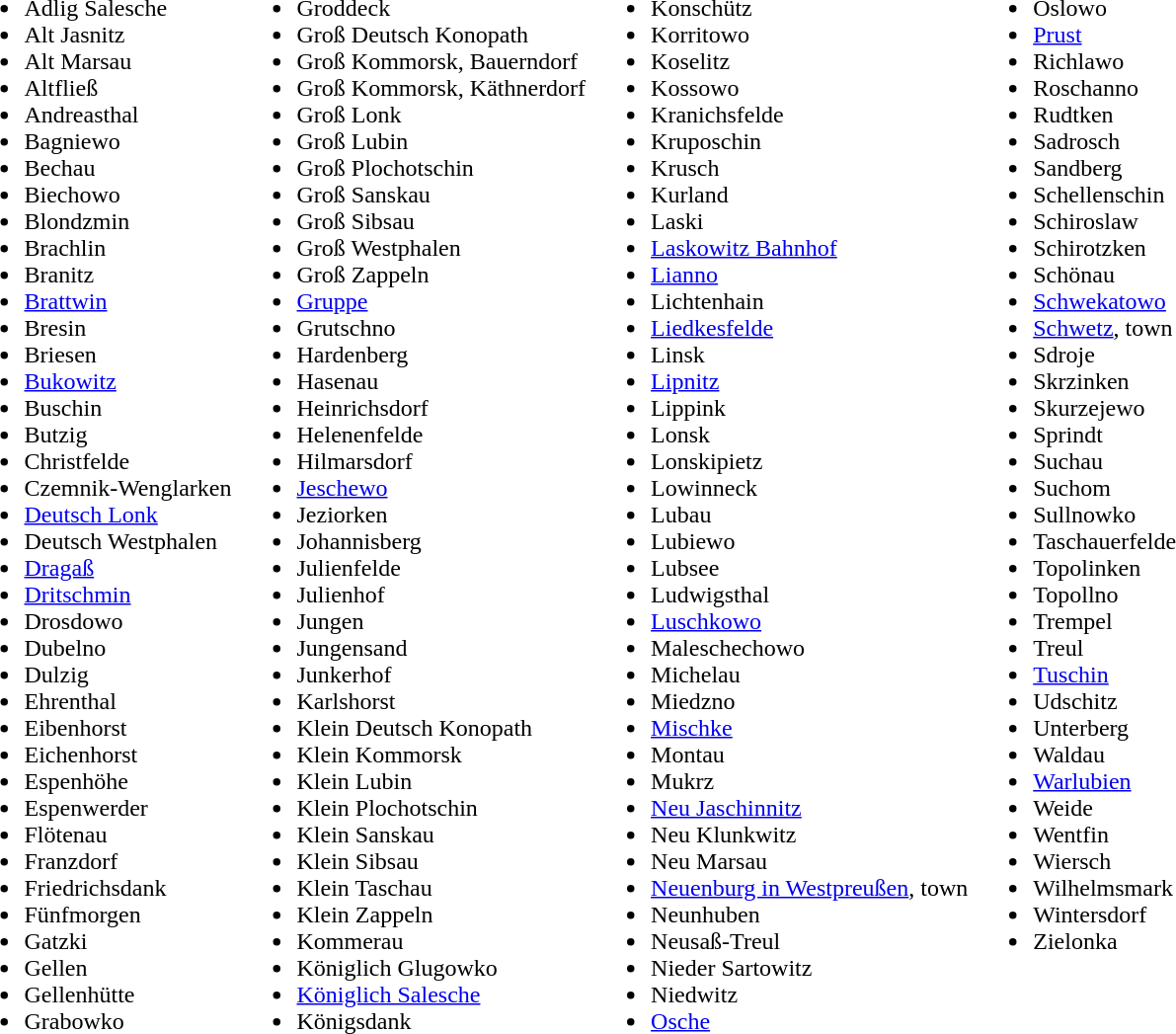<table>
<tr>
<td valign="top"><br><ul><li>Adlig Salesche</li><li>Alt Jasnitz</li><li>Alt Marsau</li><li>Altfließ</li><li>Andreasthal</li><li>Bagniewo</li><li>Bechau</li><li>Biechowo</li><li>Blondzmin</li><li>Brachlin</li><li>Branitz</li><li><a href='#'>Brattwin</a></li><li>Bresin</li><li>Briesen</li><li><a href='#'>Bukowitz</a></li><li>Buschin</li><li>Butzig</li><li>Christfelde</li><li>Czemnik-Wenglarken</li><li><a href='#'>Deutsch Lonk</a></li><li>Deutsch Westphalen</li><li><a href='#'>Dragaß</a></li><li><a href='#'>Dritschmin</a></li><li>Drosdowo</li><li>Dubelno</li><li>Dulzig</li><li>Ehrenthal</li><li>Eibenhorst</li><li>Eichenhorst</li><li>Espenhöhe</li><li>Espenwerder</li><li>Flötenau</li><li>Franzdorf</li><li>Friedrichsdank</li><li>Fünfmorgen</li><li>Gatzki</li><li>Gellen</li><li>Gellenhütte</li><li>Grabowko</li></ul></td>
<td valign="top"><br><ul><li>Groddeck</li><li>Groß Deutsch Konopath</li><li>Groß Kommorsk, Bauerndorf</li><li>Groß Kommorsk, Käthnerdorf</li><li>Groß Lonk</li><li>Groß Lubin</li><li>Groß Plochotschin</li><li>Groß Sanskau</li><li>Groß Sibsau</li><li>Groß Westphalen</li><li>Groß Zappeln</li><li><a href='#'>Gruppe</a></li><li>Grutschno</li><li>Hardenberg</li><li>Hasenau</li><li>Heinrichsdorf</li><li>Helenenfelde</li><li>Hilmarsdorf</li><li><a href='#'>Jeschewo</a></li><li>Jeziorken</li><li>Johannisberg</li><li>Julienfelde</li><li>Julienhof</li><li>Jungen</li><li>Jungensand</li><li>Junkerhof</li><li>Karlshorst</li><li>Klein Deutsch Konopath</li><li>Klein Kommorsk</li><li>Klein Lubin</li><li>Klein Plochotschin</li><li>Klein Sanskau</li><li>Klein Sibsau</li><li>Klein Taschau</li><li>Klein Zappeln</li><li>Kommerau</li><li>Königlich Glugowko</li><li><a href='#'>Königlich Salesche</a></li><li>Königsdank</li></ul></td>
<td valign="top"><br><ul><li>Konschütz</li><li>Korritowo</li><li>Koselitz</li><li>Kossowo</li><li>Kranichsfelde</li><li>Kruposchin</li><li>Krusch</li><li>Kurland</li><li>Laski</li><li><a href='#'>Laskowitz Bahnhof</a></li><li><a href='#'>Lianno</a></li><li>Lichtenhain</li><li><a href='#'>Liedkesfelde</a></li><li>Linsk</li><li><a href='#'>Lipnitz</a></li><li>Lippink</li><li>Lonsk</li><li>Lonskipietz</li><li>Lowinneck</li><li>Lubau</li><li>Lubiewo</li><li>Lubsee</li><li>Ludwigsthal</li><li><a href='#'>Luschkowo</a></li><li>Maleschechowo</li><li>Michelau</li><li>Miedzno</li><li><a href='#'>Mischke</a></li><li>Montau</li><li>Mukrz</li><li><a href='#'>Neu Jaschinnitz</a></li><li>Neu Klunkwitz</li><li>Neu Marsau</li><li><a href='#'>Neuenburg in Westpreußen</a>, town</li><li>Neunhuben</li><li>Neusaß-Treul</li><li>Nieder Sartowitz</li><li>Niedwitz</li><li><a href='#'>Osche</a></li></ul></td>
<td valign="top"><br><ul><li>Oslowo</li><li><a href='#'>Prust</a></li><li>Richlawo</li><li>Roschanno</li><li>Rudtken</li><li>Sadrosch</li><li>Sandberg</li><li>Schellenschin</li><li>Schiroslaw</li><li>Schirotzken</li><li>Schönau</li><li><a href='#'>Schwekatowo</a></li><li><a href='#'>Schwetz</a>, town</li><li>Sdroje</li><li>Skrzinken</li><li>Skurzejewo</li><li>Sprindt</li><li>Suchau</li><li>Suchom</li><li>Sullnowko</li><li>Taschauerfelde</li><li>Topolinken</li><li>Topollno</li><li>Trempel</li><li>Treul</li><li><a href='#'>Tuschin</a></li><li>Udschitz</li><li>Unterberg</li><li>Waldau</li><li><a href='#'>Warlubien</a></li><li>Weide</li><li>Wentfin</li><li>Wiersch</li><li>Wilhelmsmark</li><li>Wintersdorf</li><li>Zielonka</li></ul></td>
</tr>
</table>
